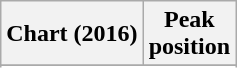<table class="wikitable sortable plainrowheaders" style="text-align:center;">
<tr>
<th>Chart (2016)</th>
<th>Peak<br>position</th>
</tr>
<tr>
</tr>
<tr>
</tr>
<tr>
</tr>
<tr>
</tr>
</table>
